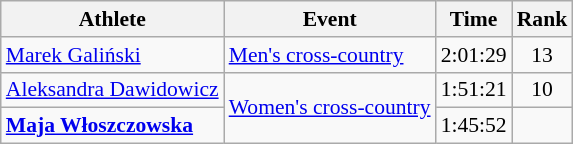<table class=wikitable style="font-size:90%">
<tr>
<th>Athlete</th>
<th>Event</th>
<th>Time</th>
<th>Rank</th>
</tr>
<tr align=center>
<td align=left><a href='#'>Marek Galiński</a></td>
<td align=left><a href='#'>Men's cross-country</a></td>
<td>2:01:29</td>
<td>13</td>
</tr>
<tr align=center>
<td align=left><a href='#'>Aleksandra Dawidowicz</a></td>
<td align=left rowspan=2><a href='#'>Women's cross-country</a></td>
<td>1:51:21</td>
<td>10</td>
</tr>
<tr align=center>
<td align=left><strong><a href='#'>Maja Włoszczowska</a></strong></td>
<td>1:45:52</td>
<td></td>
</tr>
</table>
